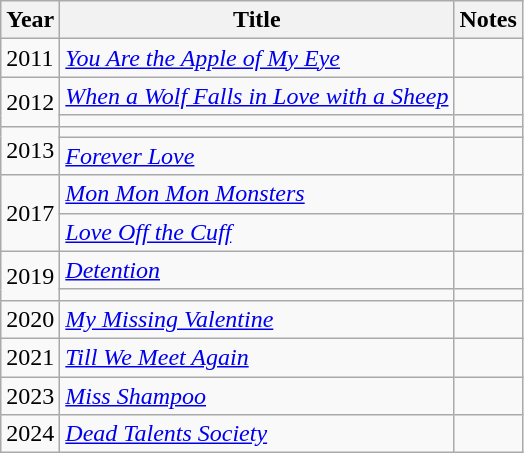<table class="wikitable">
<tr>
<th>Year</th>
<th>Title</th>
<th>Notes</th>
</tr>
<tr>
<td>2011</td>
<td><em><a href='#'>You Are the Apple of My Eye</a></em></td>
<td></td>
</tr>
<tr>
<td rowspan="2">2012</td>
<td><em><a href='#'>When a Wolf Falls in Love with a Sheep</a></em></td>
<td></td>
</tr>
<tr>
<td><em></em></td>
<td></td>
</tr>
<tr>
<td rowspan="2">2013</td>
<td><em></em></td>
<td></td>
</tr>
<tr>
<td><em><a href='#'>Forever Love</a></em></td>
<td></td>
</tr>
<tr>
<td rowspan="2">2017</td>
<td><em><a href='#'>Mon Mon Mon Monsters</a></em></td>
<td></td>
</tr>
<tr>
<td><em><a href='#'>Love Off the Cuff</a></em></td>
<td></td>
</tr>
<tr>
<td rowspan="2">2019</td>
<td><em><a href='#'>Detention</a></em></td>
<td></td>
</tr>
<tr>
<td><em></em></td>
<td></td>
</tr>
<tr>
<td>2020</td>
<td><em><a href='#'>My Missing Valentine</a></em></td>
<td></td>
</tr>
<tr>
<td>2021</td>
<td><em><a href='#'>Till We Meet Again</a></em></td>
<td></td>
</tr>
<tr>
<td>2023</td>
<td><em><a href='#'>Miss Shampoo</a></em></td>
<td></td>
</tr>
<tr>
<td>2024</td>
<td><em><a href='#'>Dead Talents Society</a></em></td>
<td></td>
</tr>
</table>
